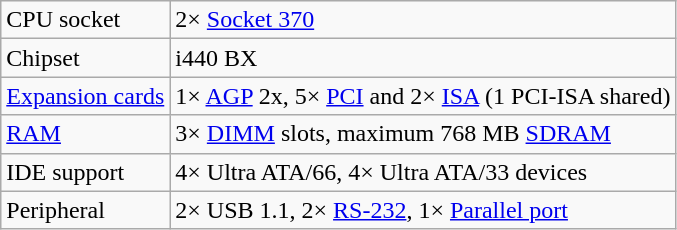<table class="wikitable">
<tr>
<td>CPU socket</td>
<td>2× <a href='#'>Socket 370</a></td>
</tr>
<tr>
<td>Chipset</td>
<td>i440 BX</td>
</tr>
<tr>
<td><a href='#'>Expansion cards</a></td>
<td>1× <a href='#'>AGP</a> 2x, 5× <a href='#'>PCI</a> and 2× <a href='#'>ISA</a> (1 PCI-ISA shared)</td>
</tr>
<tr>
<td><a href='#'>RAM</a></td>
<td>3× <a href='#'>DIMM</a> slots, maximum 768 MB <a href='#'>SDRAM</a></td>
</tr>
<tr>
<td>IDE support</td>
<td>4× Ultra ATA/66, 4× Ultra ATA/33 devices</td>
</tr>
<tr>
<td>Peripheral</td>
<td>2× USB 1.1, 2× <a href='#'>RS-232</a>, 1× <a href='#'>Parallel port</a></td>
</tr>
</table>
